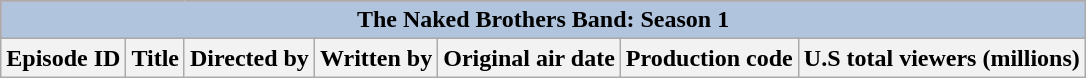<table class="wikitable plainrowheaders">
<tr style="background:#FF5F5F; text-align:center;">
<th colspan="7" style="background: LightSteelBlue;">The Naked Brothers Band: Season 1</th>
</tr>
<tr style="color:black">
<th>Episode ID</th>
<th>Title</th>
<th>Directed by</th>
<th>Written by</th>
<th>Original air date</th>
<th>Production code</th>
<th>U.S total viewers (millions)<br>










</th>
</tr>
</table>
